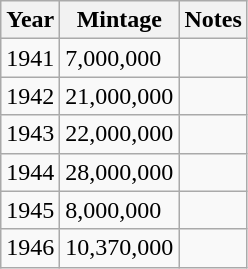<table class="wikitable">
<tr>
<th scope="col">Year</th>
<th scope="col">Mintage</th>
<th scope="col">Notes</th>
</tr>
<tr>
<td>1941</td>
<td>7,000,000</td>
<td></td>
</tr>
<tr>
<td>1942</td>
<td>21,000,000</td>
<td></td>
</tr>
<tr>
<td>1943</td>
<td>22,000,000</td>
<td></td>
</tr>
<tr>
<td>1944</td>
<td>28,000,000</td>
<td></td>
</tr>
<tr>
<td>1945</td>
<td>8,000,000</td>
<td></td>
</tr>
<tr>
<td>1946</td>
<td>10,370,000</td>
<td></td>
</tr>
</table>
